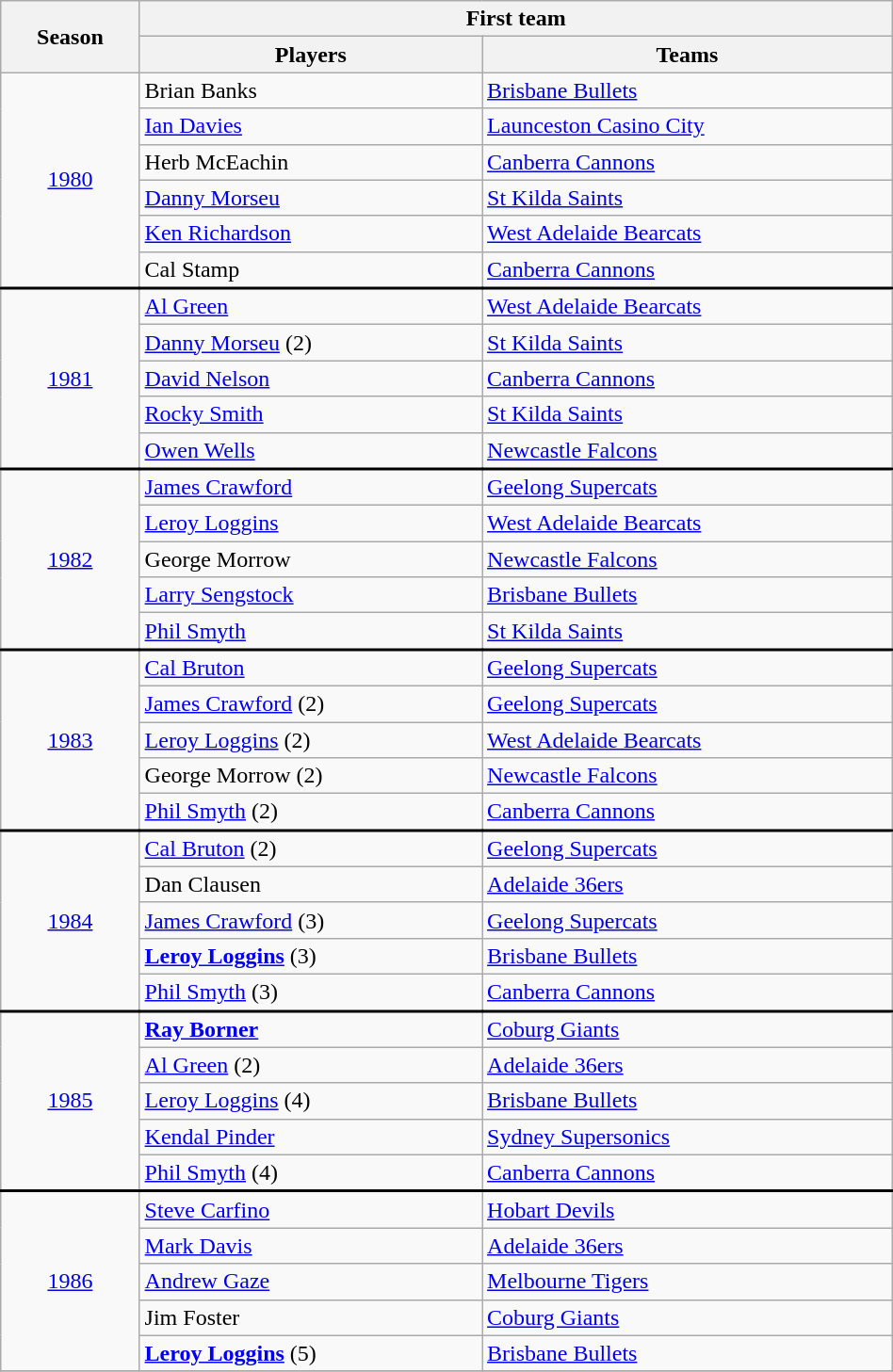<table class="wikitable" style="width:50%">
<tr>
<th rowspan=2>Season</th>
<th colspan=2>First team</th>
</tr>
<tr>
<th>Players</th>
<th>Teams</th>
</tr>
<tr>
<td rowspan="6" style="text-align:center;"><a href='#'>1980</a></td>
<td>Brian Banks</td>
<td><a href='#'>Brisbane Bullets</a></td>
</tr>
<tr>
<td><a href='#'>Ian Davies</a></td>
<td><a href='#'>Launceston Casino City</a></td>
</tr>
<tr>
<td>Herb McEachin</td>
<td><a href='#'>Canberra Cannons</a></td>
</tr>
<tr>
<td><a href='#'>Danny Morseu</a></td>
<td><a href='#'>St Kilda Saints</a></td>
</tr>
<tr>
<td><a href='#'>Ken Richardson</a></td>
<td><a href='#'>West Adelaide Bearcats</a></td>
</tr>
<tr>
<td>Cal Stamp</td>
<td><a href='#'>Canberra Cannons</a></td>
</tr>
<tr style="border-top:2px solid black">
<td rowspan="5" style="text-align:center;"><a href='#'>1981</a></td>
<td><a href='#'>Al Green</a></td>
<td><a href='#'>West Adelaide Bearcats</a></td>
</tr>
<tr>
<td><a href='#'>Danny Morseu</a> (2)</td>
<td><a href='#'>St Kilda Saints</a></td>
</tr>
<tr>
<td><a href='#'>David Nelson</a></td>
<td><a href='#'>Canberra Cannons</a></td>
</tr>
<tr>
<td><a href='#'>Rocky Smith</a></td>
<td><a href='#'>St Kilda Saints</a></td>
</tr>
<tr>
<td><a href='#'>Owen Wells</a></td>
<td><a href='#'>Newcastle Falcons</a></td>
</tr>
<tr style="border-top:2px solid black">
<td rowspan="5" style="text-align:center;"><a href='#'>1982</a></td>
<td><a href='#'>James Crawford</a></td>
<td><a href='#'>Geelong Supercats</a></td>
</tr>
<tr>
<td><a href='#'>Leroy Loggins</a></td>
<td><a href='#'>West Adelaide Bearcats</a></td>
</tr>
<tr>
<td>George Morrow</td>
<td><a href='#'>Newcastle Falcons</a></td>
</tr>
<tr>
<td><a href='#'>Larry Sengstock</a></td>
<td><a href='#'>Brisbane Bullets</a></td>
</tr>
<tr>
<td><a href='#'>Phil Smyth</a></td>
<td><a href='#'>St Kilda Saints</a></td>
</tr>
<tr style="border-top:2px solid black">
<td rowspan="5" style="text-align:center;"><a href='#'>1983</a></td>
<td><a href='#'>Cal Bruton</a></td>
<td><a href='#'>Geelong Supercats</a></td>
</tr>
<tr>
<td><a href='#'>James Crawford</a> (2)</td>
<td><a href='#'>Geelong Supercats</a></td>
</tr>
<tr>
<td><a href='#'>Leroy Loggins</a> (2)</td>
<td><a href='#'>West Adelaide Bearcats</a></td>
</tr>
<tr>
<td>George Morrow (2)</td>
<td><a href='#'>Newcastle Falcons</a></td>
</tr>
<tr>
<td><a href='#'>Phil Smyth</a> (2)</td>
<td><a href='#'>Canberra Cannons</a></td>
</tr>
<tr style="border-top:2px solid black">
<td rowspan="5" style="text-align:center;"><a href='#'>1984</a></td>
<td><a href='#'>Cal Bruton</a> (2)</td>
<td><a href='#'>Geelong Supercats</a></td>
</tr>
<tr>
<td>Dan Clausen</td>
<td><a href='#'>Adelaide 36ers</a></td>
</tr>
<tr>
<td><a href='#'>James Crawford</a> (3)</td>
<td><a href='#'>Geelong Supercats</a></td>
</tr>
<tr>
<td><strong><a href='#'>Leroy Loggins</a></strong> (3)</td>
<td><a href='#'>Brisbane Bullets</a></td>
</tr>
<tr>
<td><a href='#'>Phil Smyth</a> (3)</td>
<td><a href='#'>Canberra Cannons</a></td>
</tr>
<tr style="border-top:2px solid black">
<td rowspan="5" style="text-align:center;"><a href='#'>1985</a></td>
<td><strong><a href='#'>Ray Borner</a></strong></td>
<td><a href='#'>Coburg Giants</a></td>
</tr>
<tr>
<td><a href='#'>Al Green</a> (2)</td>
<td><a href='#'>Adelaide 36ers</a></td>
</tr>
<tr>
<td><a href='#'>Leroy Loggins</a> (4)</td>
<td><a href='#'>Brisbane Bullets</a></td>
</tr>
<tr>
<td><a href='#'>Kendal Pinder</a></td>
<td><a href='#'>Sydney Supersonics</a></td>
</tr>
<tr>
<td><a href='#'>Phil Smyth</a> (4)</td>
<td><a href='#'>Canberra Cannons</a></td>
</tr>
<tr style="border-top:2px solid black">
<td rowspan="5" style="text-align:center;"><a href='#'>1986</a></td>
<td><a href='#'>Steve Carfino</a></td>
<td><a href='#'>Hobart Devils</a></td>
</tr>
<tr>
<td><a href='#'>Mark Davis</a></td>
<td><a href='#'>Adelaide 36ers</a></td>
</tr>
<tr>
<td><a href='#'>Andrew Gaze</a></td>
<td><a href='#'>Melbourne Tigers</a></td>
</tr>
<tr>
<td>Jim Foster</td>
<td><a href='#'>Coburg Giants</a></td>
</tr>
<tr>
<td><strong><a href='#'>Leroy Loggins</a></strong> (5)</td>
<td><a href='#'>Brisbane Bullets</a></td>
</tr>
<tr>
</tr>
</table>
